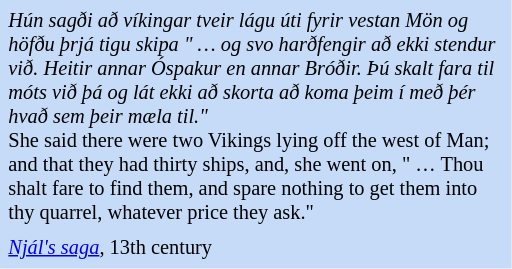<table class="toccolours" style="float: right; margin-left: 1em; margin-right: 2em; font-size: 85%; background:#c6dbf7; width:30em; max-width: 27%;" cellspacing="5">
<tr>
<td style="text-align: left;"><em>Hún sagði að víkingar tveir lágu úti fyrir vestan Mön og höfðu þrjá tigu skipa " … og svo harðfengir að ekki stendur við. Heitir annar Óspakur en annar Bróðir. Þú skalt fara til móts við þá og lát ekki að skorta að koma þeim í með þér hvað sem þeir mæla til."</em><br>She said there were two Vikings lying off the west of Man; and that they had thirty ships, and, she went on, " … Thou shalt fare to find them, and spare nothing to get them into thy quarrel, whatever price they ask."</td>
</tr>
<tr>
<td style="text-align: left;"><em><a href='#'>Njál's saga</a></em>, 13th century</td>
</tr>
</table>
